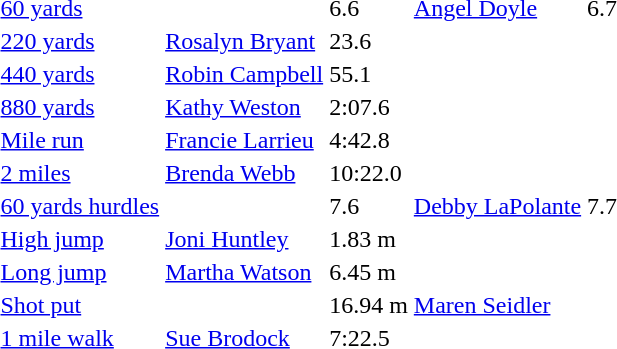<table>
<tr>
<td><a href='#'>60 yards</a></td>
<td></td>
<td>6.6</td>
<td><a href='#'>Angel Doyle</a></td>
<td>6.7</td>
<td></td>
<td></td>
</tr>
<tr>
<td><a href='#'>220 yards</a></td>
<td><a href='#'>Rosalyn Bryant</a></td>
<td>23.6</td>
<td></td>
<td></td>
<td></td>
<td></td>
</tr>
<tr>
<td><a href='#'>440 yards</a></td>
<td><a href='#'>Robin Campbell</a></td>
<td>55.1</td>
<td></td>
<td></td>
<td></td>
<td></td>
</tr>
<tr>
<td><a href='#'>880 yards</a></td>
<td><a href='#'>Kathy Weston</a></td>
<td>2:07.6</td>
<td></td>
<td></td>
<td></td>
<td></td>
</tr>
<tr>
<td><a href='#'>Mile run</a></td>
<td><a href='#'>Francie Larrieu</a></td>
<td>4:42.8</td>
<td></td>
<td></td>
<td></td>
<td></td>
</tr>
<tr>
<td><a href='#'>2 miles</a></td>
<td><a href='#'>Brenda Webb</a></td>
<td>10:22.0</td>
<td></td>
<td></td>
<td></td>
<td></td>
</tr>
<tr>
<td><a href='#'>60 yards hurdles</a></td>
<td></td>
<td>7.6</td>
<td><a href='#'>Debby LaPolante</a></td>
<td>7.7</td>
<td></td>
<td></td>
</tr>
<tr>
<td><a href='#'>High jump</a></td>
<td><a href='#'>Joni Huntley</a></td>
<td>1.83 m</td>
<td></td>
<td></td>
<td></td>
<td></td>
</tr>
<tr>
<td><a href='#'>Long jump</a></td>
<td><a href='#'>Martha Watson</a></td>
<td>6.45 m</td>
<td></td>
<td></td>
<td></td>
<td></td>
</tr>
<tr>
<td><a href='#'>Shot put</a></td>
<td></td>
<td>16.94 m</td>
<td><a href='#'>Maren Seidler</a></td>
<td></td>
<td></td>
<td></td>
</tr>
<tr>
<td><a href='#'>1 mile walk</a></td>
<td><a href='#'>Sue Brodock</a></td>
<td>7:22.5</td>
<td></td>
<td></td>
<td></td>
<td></td>
</tr>
</table>
